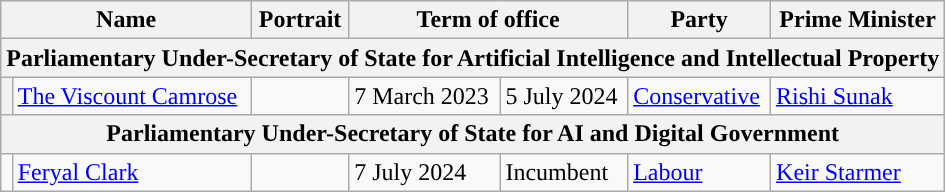<table class="wikitable">
<tr>
<th colspan=2>Name</th>
<th>Portrait</th>
<th colspan="2">Term of office</th>
<th>Party</th>
<th>Prime Minister</th>
</tr>
<tr>
<th colspan=7>Parliamentary Under-Secretary of State for Artificial Intelligence and Intellectual Property</th>
</tr>
<tr>
<th style="background-color: "></th>
<td><a href='#'>The Viscount Camrose</a></td>
<td></td>
<td>7 March 2023</td>
<td>5 July 2024</td>
<td><a href='#'>Conservative</a></td>
<td><a href='#'>Rishi Sunak</a></td>
</tr>
<tr>
<th colspan=7>Parliamentary Under-Secretary of State for AI and Digital Government</th>
</tr>
<tr>
<td style="color:inherit;background-color: "></td>
<td><a href='#'>Feryal Clark</a></td>
<td></td>
<td>7 July 2024</td>
<td>Incumbent</td>
<td><a href='#'>Labour</a></td>
<td><a href='#'>Keir Starmer</a></td>
</tr>
</table>
